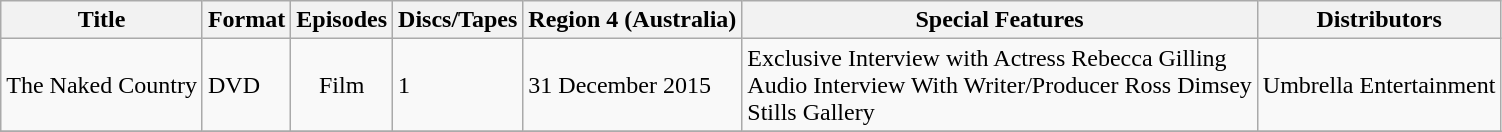<table class="wikitable">
<tr>
<th>Title</th>
<th>Format</th>
<th>Episodes</th>
<th>Discs/Tapes</th>
<th>Region 4 (Australia)</th>
<th>Special Features</th>
<th>Distributors</th>
</tr>
<tr>
<td>The Naked Country</td>
<td>DVD</td>
<td style="text-align:center;">Film</td>
<td>1</td>
<td>31 December 2015</td>
<td>Exclusive Interview with Actress Rebecca Gilling<br>Audio Interview With Writer/Producer Ross Dimsey<br>Stills Gallery</td>
<td>Umbrella Entertainment</td>
</tr>
<tr>
</tr>
</table>
